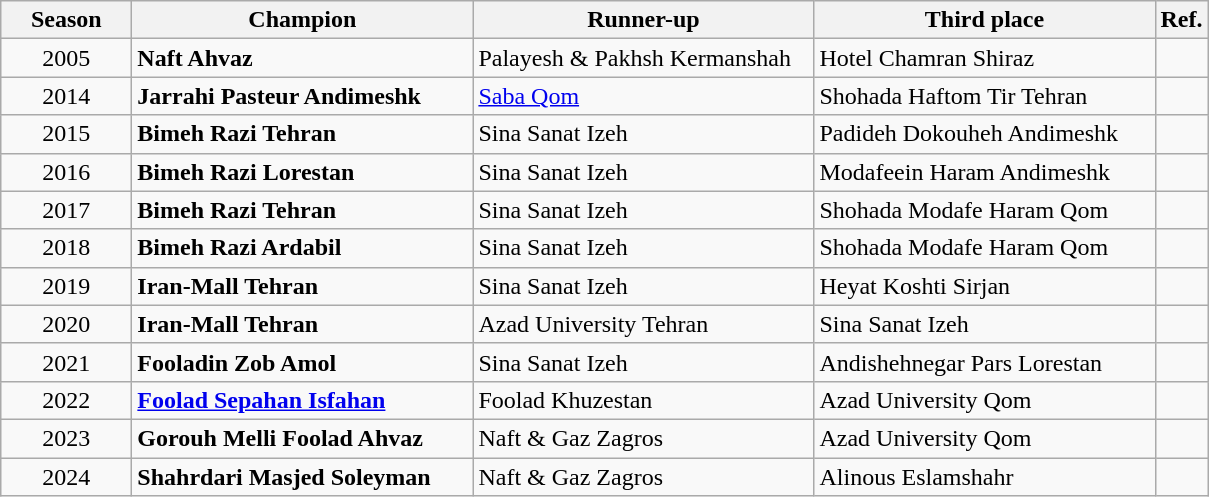<table class="wikitable">
<tr>
<th width=80>Season</th>
<th width=220>Champion</th>
<th width=220>Runner-up</th>
<th width=220>Third place</th>
<th width=20>Ref.</th>
</tr>
<tr>
<td align=center>2005</td>
<td><strong>Naft Ahvaz</strong></td>
<td>Palayesh & Pakhsh Kermanshah</td>
<td>Hotel Chamran Shiraz</td>
<td></td>
</tr>
<tr>
<td align=center>2014</td>
<td><strong>Jarrahi Pasteur Andimeshk</strong></td>
<td><a href='#'>Saba Qom</a></td>
<td>Shohada Haftom Tir Tehran</td>
<td></td>
</tr>
<tr>
<td align=center>2015</td>
<td><strong>Bimeh Razi Tehran</strong></td>
<td>Sina Sanat Izeh</td>
<td>Padideh Dokouheh Andimeshk</td>
<td></td>
</tr>
<tr>
<td align=center>2016</td>
<td><strong>Bimeh Razi Lorestan</strong></td>
<td>Sina Sanat Izeh</td>
<td>Modafeein Haram Andimeshk</td>
<td></td>
</tr>
<tr>
<td align=center>2017</td>
<td><strong>Bimeh Razi Tehran</strong></td>
<td>Sina Sanat Izeh</td>
<td>Shohada Modafe Haram Qom</td>
<td></td>
</tr>
<tr>
<td align=center>2018</td>
<td><strong>Bimeh Razi Ardabil</strong></td>
<td>Sina Sanat Izeh</td>
<td>Shohada Modafe Haram Qom</td>
<td></td>
</tr>
<tr>
<td align=center>2019</td>
<td><strong>Iran-Mall Tehran</strong></td>
<td>Sina Sanat Izeh</td>
<td>Heyat Koshti Sirjan</td>
<td></td>
</tr>
<tr>
<td align=center>2020</td>
<td><strong>Iran-Mall Tehran</strong></td>
<td>Azad University Tehran</td>
<td>Sina Sanat Izeh</td>
<td></td>
</tr>
<tr>
<td align=center>2021</td>
<td><strong>Fooladin Zob Amol</strong></td>
<td>Sina Sanat Izeh</td>
<td>Andishehnegar Pars Lorestan</td>
<td></td>
</tr>
<tr>
<td align=center>2022</td>
<td><strong><a href='#'>Foolad Sepahan Isfahan</a></strong></td>
<td>Foolad Khuzestan</td>
<td>Azad University Qom</td>
<td></td>
</tr>
<tr>
<td align=center>2023</td>
<td><strong>Gorouh Melli Foolad Ahvaz</strong></td>
<td>Naft & Gaz Zagros</td>
<td>Azad University Qom</td>
<td></td>
</tr>
<tr>
<td align=center>2024</td>
<td><strong>Shahrdari Masjed Soleyman</strong></td>
<td>Naft & Gaz Zagros</td>
<td>Alinous Eslamshahr</td>
<td></td>
</tr>
</table>
